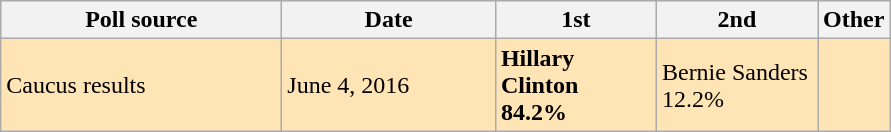<table class="wikitable">
<tr>
<th style="width:180px;">Poll source</th>
<th style="width:135px;">Date</th>
<th style="width:100px;">1st</th>
<th style="width:100px;">2nd</th>
<th>Other</th>
</tr>
<tr style="background:Moccasin;">
<td>Caucus results</td>
<td>June 4, 2016</td>
<td><strong>Hillary Clinton<br>84.2%</strong></td>
<td>Bernie Sanders<br>12.2%</td>
<td></td>
</tr>
</table>
